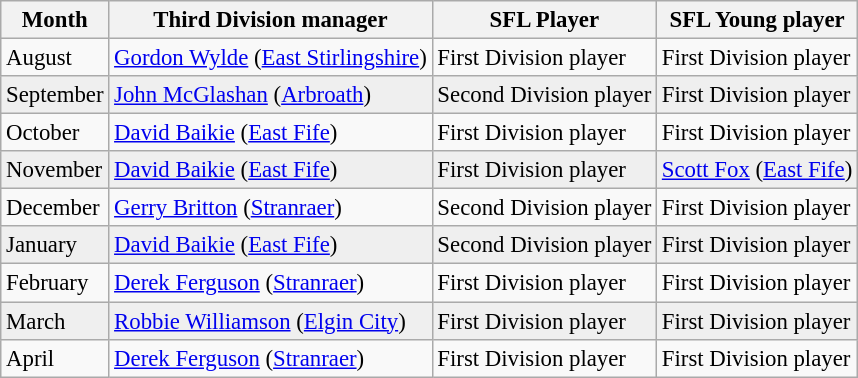<table class="wikitable" style="font-size:95%">
<tr>
<th>Month</th>
<th>Third Division manager</th>
<th>SFL Player</th>
<th>SFL Young player</th>
</tr>
<tr>
<td>August</td>
<td> <a href='#'>Gordon Wylde</a> (<a href='#'>East Stirlingshire</a>)</td>
<td>First Division player</td>
<td>First Division player</td>
</tr>
<tr bgcolor="#EFEFEF">
<td>September</td>
<td> <a href='#'>John McGlashan</a> (<a href='#'>Arbroath</a>)</td>
<td>Second Division player</td>
<td>First Division player</td>
</tr>
<tr>
<td>October</td>
<td> <a href='#'>David Baikie</a> (<a href='#'>East Fife</a>)</td>
<td>First Division player</td>
<td>First Division player</td>
</tr>
<tr bgcolor="#EFEFEF">
<td>November</td>
<td> <a href='#'>David Baikie</a> (<a href='#'>East Fife</a>)</td>
<td>First Division player</td>
<td> <a href='#'>Scott Fox</a> (<a href='#'>East Fife</a>)</td>
</tr>
<tr>
<td>December</td>
<td> <a href='#'>Gerry Britton</a> (<a href='#'>Stranraer</a>)</td>
<td>Second Division player</td>
<td>First Division player</td>
</tr>
<tr bgcolor="#EFEFEF">
<td>January</td>
<td> <a href='#'>David Baikie</a> (<a href='#'>East Fife</a>)</td>
<td>Second Division player</td>
<td>First Division player</td>
</tr>
<tr>
<td>February</td>
<td> <a href='#'>Derek Ferguson</a> (<a href='#'>Stranraer</a>)</td>
<td>First Division player</td>
<td>First Division player</td>
</tr>
<tr bgcolor="#EFEFEF">
<td>March</td>
<td> <a href='#'>Robbie Williamson</a> (<a href='#'>Elgin City</a>)</td>
<td>First Division player</td>
<td>First Division player</td>
</tr>
<tr>
<td>April</td>
<td> <a href='#'>Derek Ferguson</a> (<a href='#'>Stranraer</a>)</td>
<td>First Division player</td>
<td>First Division player</td>
</tr>
</table>
